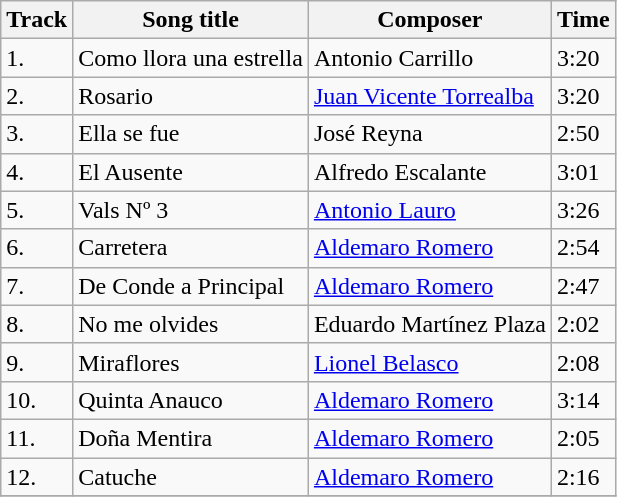<table class="wikitable">
<tr>
<th>Track</th>
<th>Song title</th>
<th>Composer</th>
<th>Time</th>
</tr>
<tr>
<td>1.</td>
<td>Como llora una estrella</td>
<td>Antonio Carrillo</td>
<td>3:20</td>
</tr>
<tr>
<td>2.</td>
<td>Rosario</td>
<td><a href='#'>Juan Vicente Torrealba</a></td>
<td>3:20</td>
</tr>
<tr>
<td>3.</td>
<td>Ella se fue</td>
<td>José Reyna</td>
<td>2:50</td>
</tr>
<tr>
<td>4.</td>
<td>El Ausente</td>
<td>Alfredo Escalante</td>
<td>3:01</td>
</tr>
<tr>
<td>5.</td>
<td>Vals Nº 3</td>
<td><a href='#'>Antonio Lauro</a></td>
<td>3:26</td>
</tr>
<tr>
<td>6.</td>
<td>Carretera</td>
<td><a href='#'>Aldemaro Romero</a></td>
<td>2:54</td>
</tr>
<tr>
<td>7.</td>
<td>De Conde a Principal</td>
<td><a href='#'>Aldemaro Romero</a></td>
<td>2:47</td>
</tr>
<tr>
<td>8.</td>
<td>No me olvides</td>
<td>Eduardo Martínez Plaza</td>
<td>2:02</td>
</tr>
<tr>
<td>9.</td>
<td>Miraflores</td>
<td><a href='#'>Lionel Belasco</a></td>
<td>2:08</td>
</tr>
<tr>
<td>10.</td>
<td>Quinta Anauco</td>
<td><a href='#'>Aldemaro Romero</a></td>
<td>3:14</td>
</tr>
<tr>
<td>11.</td>
<td>Doña Mentira</td>
<td><a href='#'>Aldemaro Romero</a></td>
<td>2:05</td>
</tr>
<tr>
<td>12.</td>
<td>Catuche</td>
<td><a href='#'>Aldemaro Romero</a></td>
<td>2:16</td>
</tr>
<tr>
</tr>
</table>
